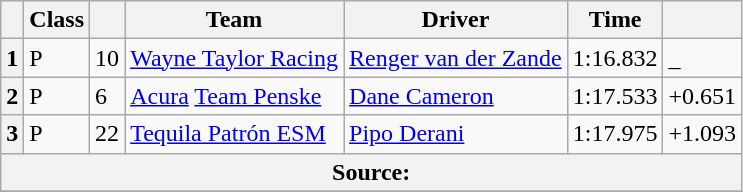<table class="wikitable">
<tr>
<th scope="col"></th>
<th scope="col">Class</th>
<th scope="col"></th>
<th scope="col">Team</th>
<th scope="col">Driver</th>
<th scope="col">Time</th>
<th scope="col"></th>
</tr>
<tr>
<th scope="row">1</th>
<td>P</td>
<td>10</td>
<td><a href='#'>Wayne Taylor Racing</a></td>
<td><a href='#'>Renger van der Zande</a></td>
<td>1:16.832</td>
<td>_</td>
</tr>
<tr>
<th scope="row">2</th>
<td>P</td>
<td>6</td>
<td><a href='#'>Acura</a> <a href='#'>Team Penske</a></td>
<td><a href='#'>Dane Cameron</a></td>
<td>1:17.533</td>
<td>+0.651</td>
</tr>
<tr>
<th scope="row">3</th>
<td>P</td>
<td>22</td>
<td><a href='#'>Tequila Patrón ESM</a></td>
<td><a href='#'>Pipo Derani</a></td>
<td>1:17.975</td>
<td>+1.093</td>
</tr>
<tr>
<th colspan="7">Source:</th>
</tr>
<tr>
</tr>
</table>
